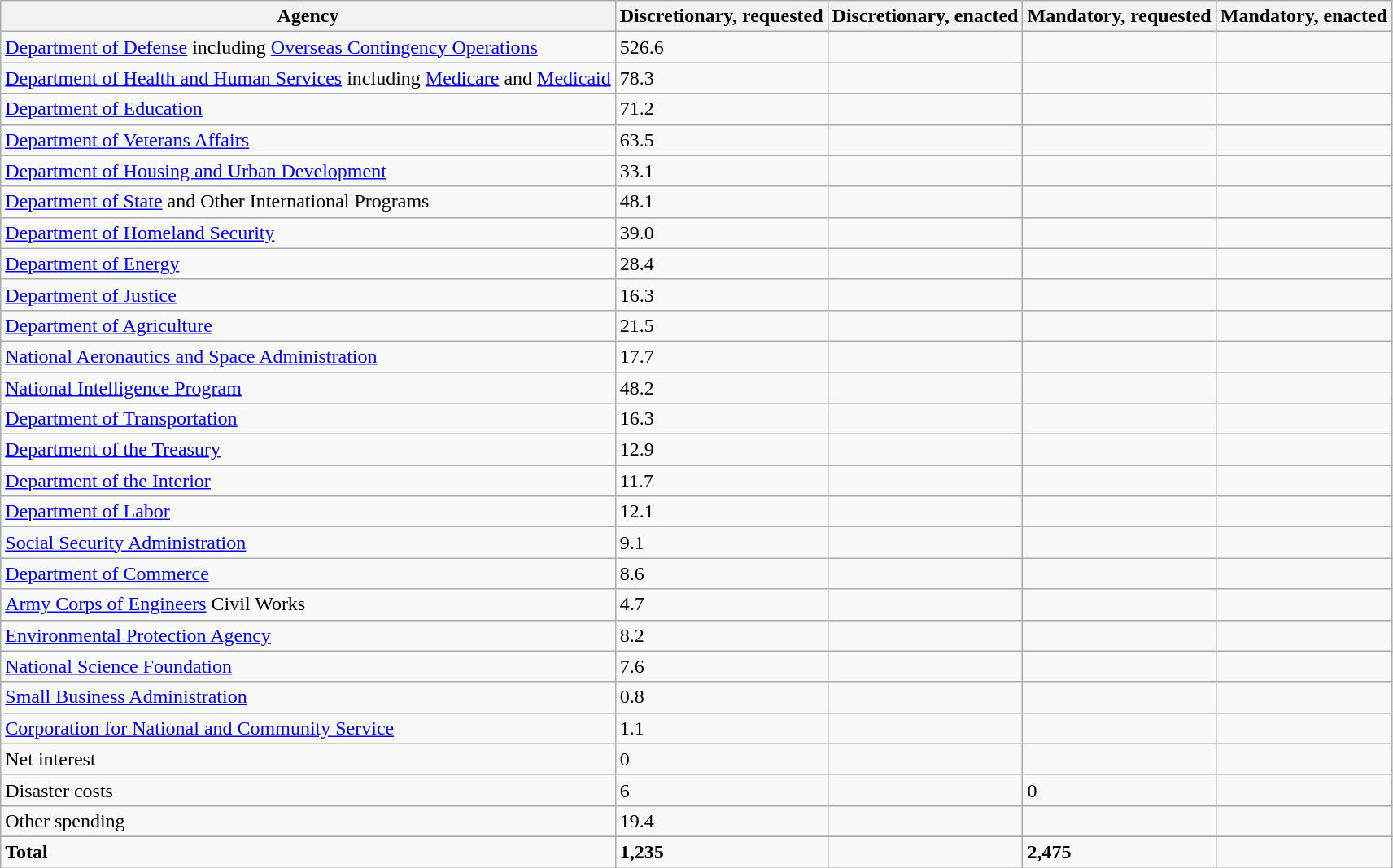<table class="wikitable sortable">
<tr>
<th>Agency</th>
<th>Discretionary, requested</th>
<th>Discretionary, enacted</th>
<th>Mandatory, requested</th>
<th>Mandatory, enacted</th>
</tr>
<tr>
<td><a href='#'>Department of Defense</a> including <a href='#'>Overseas Contingency Operations</a></td>
<td>526.6</td>
<td></td>
<td></td>
<td></td>
</tr>
<tr>
<td><a href='#'>Department of Health and Human Services</a> including <a href='#'>Medicare</a> and <a href='#'>Medicaid</a></td>
<td>78.3</td>
<td></td>
<td></td>
<td></td>
</tr>
<tr>
<td><a href='#'>Department of Education</a></td>
<td>71.2</td>
<td></td>
<td></td>
<td></td>
</tr>
<tr>
<td><a href='#'>Department of Veterans Affairs</a></td>
<td>63.5</td>
<td></td>
<td></td>
<td></td>
</tr>
<tr>
<td><a href='#'>Department of Housing and Urban Development</a></td>
<td>33.1</td>
<td></td>
<td></td>
<td></td>
</tr>
<tr>
<td><a href='#'>Department of State</a> and Other International Programs</td>
<td>48.1</td>
<td></td>
<td></td>
<td></td>
</tr>
<tr>
<td><a href='#'>Department of Homeland Security</a></td>
<td>39.0</td>
<td></td>
<td></td>
<td></td>
</tr>
<tr>
<td><a href='#'>Department of Energy</a></td>
<td>28.4</td>
<td></td>
<td></td>
<td></td>
</tr>
<tr>
<td><a href='#'>Department of Justice</a></td>
<td>16.3</td>
<td></td>
<td></td>
<td></td>
</tr>
<tr>
<td><a href='#'>Department of Agriculture</a></td>
<td>21.5</td>
<td></td>
<td></td>
<td></td>
</tr>
<tr>
<td><a href='#'>National Aeronautics and Space Administration</a></td>
<td>17.7</td>
<td></td>
<td></td>
<td></td>
</tr>
<tr>
<td><a href='#'>National Intelligence Program</a></td>
<td>48.2</td>
<td></td>
<td></td>
<td></td>
</tr>
<tr>
<td><a href='#'>Department of Transportation</a></td>
<td>16.3</td>
<td></td>
<td></td>
<td></td>
</tr>
<tr>
<td><a href='#'>Department of the Treasury</a></td>
<td>12.9</td>
<td></td>
<td></td>
<td></td>
</tr>
<tr>
<td><a href='#'>Department of the Interior</a></td>
<td>11.7</td>
<td></td>
<td></td>
<td></td>
</tr>
<tr>
<td><a href='#'>Department of Labor</a></td>
<td>12.1</td>
<td></td>
<td></td>
<td></td>
</tr>
<tr>
<td><a href='#'>Social Security Administration</a></td>
<td>9.1</td>
<td></td>
<td></td>
<td></td>
</tr>
<tr>
<td><a href='#'>Department of Commerce</a></td>
<td>8.6</td>
<td></td>
<td></td>
<td></td>
</tr>
<tr>
<td><a href='#'>Army Corps of Engineers</a> Civil Works</td>
<td>4.7</td>
<td></td>
<td></td>
<td></td>
</tr>
<tr>
<td><a href='#'>Environmental Protection Agency</a></td>
<td>8.2</td>
<td></td>
<td></td>
<td></td>
</tr>
<tr>
<td><a href='#'>National Science Foundation</a></td>
<td>7.6</td>
<td></td>
<td></td>
<td></td>
</tr>
<tr>
<td><a href='#'>Small Business Administration</a></td>
<td>0.8</td>
<td></td>
<td></td>
<td></td>
</tr>
<tr>
<td><a href='#'>Corporation for National and Community Service</a></td>
<td>1.1</td>
<td></td>
<td></td>
<td></td>
</tr>
<tr>
<td>Net interest</td>
<td>0</td>
<td></td>
<td></td>
<td></td>
</tr>
<tr>
<td>Disaster costs</td>
<td>6</td>
<td></td>
<td>0</td>
<td></td>
</tr>
<tr>
<td>Other spending</td>
<td>19.4</td>
<td></td>
<td></td>
<td></td>
</tr>
<tr>
</tr>
<tr class="sortbottom">
<td><strong>Total</strong></td>
<td><strong>1,235</strong></td>
<td></td>
<td><strong>2,475</strong></td>
<td></td>
</tr>
</table>
